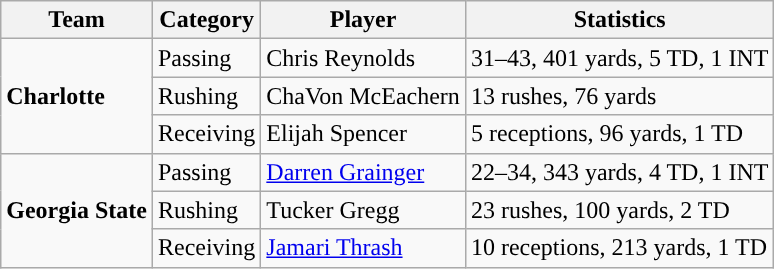<table class="wikitable" style="float: left;">
<tr>
<th>Team</th>
<th>Category</th>
<th>Player</th>
<th>Statistics</th>
</tr>
<tr>
<td rowspan=3><strong>Charlotte</strong></td>
<td>Passing</td>
<td>Chris Reynolds</td>
<td>31–43, 401 yards, 5 TD, 1 INT</td>
</tr>
<tr>
<td>Rushing</td>
<td>ChaVon McEachern</td>
<td>13 rushes, 76 yards</td>
</tr>
<tr>
<td>Receiving</td>
<td>Elijah Spencer</td>
<td>5 receptions, 96 yards, 1 TD</td>
</tr>
<tr>
<td rowspan=3><strong>Georgia State</strong></td>
<td>Passing</td>
<td><a href='#'>Darren Grainger</a></td>
<td>22–34, 343 yards, 4 TD, 1 INT</td>
</tr>
<tr>
<td>Rushing</td>
<td>Tucker Gregg</td>
<td>23 rushes, 100 yards, 2 TD</td>
</tr>
<tr>
<td>Receiving</td>
<td><a href='#'>Jamari Thrash</a></td>
<td>10 receptions, 213 yards, 1 TD</td>
</tr>
</table>
